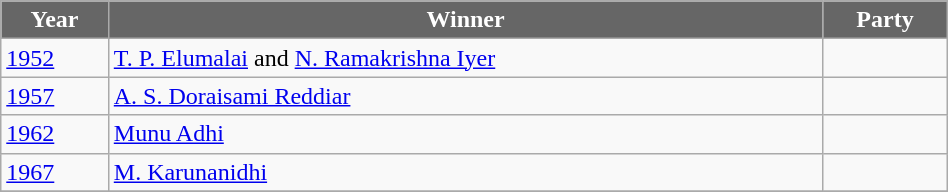<table class="wikitable" width="50%">
<tr>
<th style="background-color:#666666; color:white">Year</th>
<th style="background-color:#666666; color:white">Winner</th>
<th style="background-color:#666666; color:white" colspan="2">Party</th>
</tr>
<tr>
<td><a href='#'>1952</a></td>
<td><a href='#'>T. P. Elumalai</a> and <a href='#'>N. Ramakrishna Iyer</a></td>
<td></td>
</tr>
<tr>
<td><a href='#'>1957</a></td>
<td><a href='#'>A. S. Doraisami Reddiar</a></td>
<td></td>
</tr>
<tr>
<td><a href='#'>1962</a></td>
<td><a href='#'>Munu Adhi</a></td>
<td></td>
</tr>
<tr>
<td><a href='#'>1967</a></td>
<td><a href='#'>M. Karunanidhi</a></td>
<td></td>
</tr>
<tr>
</tr>
</table>
